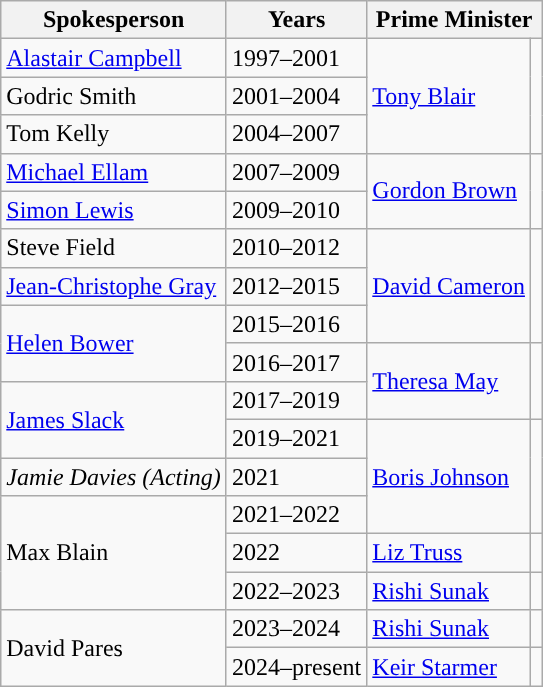<table class="wikitable">
<tr>
<th>Spokesperson</th>
<th>Years</th>
<th colspan="2">Prime Minister</th>
</tr>
<tr>
<td><a href='#'>Alastair Campbell</a></td>
<td>1997–2001</td>
<td rowspan="3"><a href='#'>Tony Blair</a></td>
<td rowspan="3" style="background-color: "></td>
</tr>
<tr>
<td>Godric Smith</td>
<td>2001–2004</td>
</tr>
<tr>
<td>Tom Kelly</td>
<td>2004–2007</td>
</tr>
<tr>
<td><a href='#'>Michael Ellam</a></td>
<td>2007–2009</td>
<td rowspan ="2"><a href='#'>Gordon Brown</a></td>
<td rowspan="2" style="background-color: "></td>
</tr>
<tr>
<td><a href='#'>Simon Lewis</a></td>
<td>2009–2010</td>
</tr>
<tr>
<td>Steve Field</td>
<td>2010–2012</td>
<td rowspan="3"><a href='#'>David Cameron</a></td>
<td rowspan="3" style="background-color: "></td>
</tr>
<tr>
<td><a href='#'>Jean-Christophe Gray</a></td>
<td>2012–2015</td>
</tr>
<tr>
<td rowspan="2"><a href='#'>Helen Bower</a></td>
<td>2015–2016</td>
</tr>
<tr>
<td>2016–2017</td>
<td rowspan="2"><a href='#'>Theresa May</a></td>
<td rowspan="2" style="background-color: "></td>
</tr>
<tr>
<td rowspan="2"><a href='#'>James Slack</a></td>
<td>2017–2019</td>
</tr>
<tr>
<td>2019–2021</td>
<td rowspan="3"><a href='#'>Boris Johnson</a></td>
<td rowspan="3" style="background-color: "></td>
</tr>
<tr>
<td><em>Jamie Davies (Acting)</em></td>
<td>2021</td>
</tr>
<tr>
<td rowspan="3">Max Blain</td>
<td>2021–2022</td>
</tr>
<tr>
<td>2022</td>
<td rowspan="1"><a href='#'>Liz Truss</a></td>
<td rowspan="1" style="background-color: "></td>
</tr>
<tr>
<td>2022–2023</td>
<td rowspan="1"><a href='#'>Rishi Sunak</a></td>
<td rowspan="1" style="background-color: "></td>
</tr>
<tr>
<td rowspan="2">David Pares</td>
<td>2023–2024</td>
<td rowspan="1"><a href='#'>Rishi Sunak</a></td>
<td rowspan="1" style="background-color: "></td>
</tr>
<tr>
<td>2024–present</td>
<td rowspan="1"><a href='#'>Keir Starmer</a></td>
<td rowspan="1" style="background-color: "></td>
</tr>
</table>
